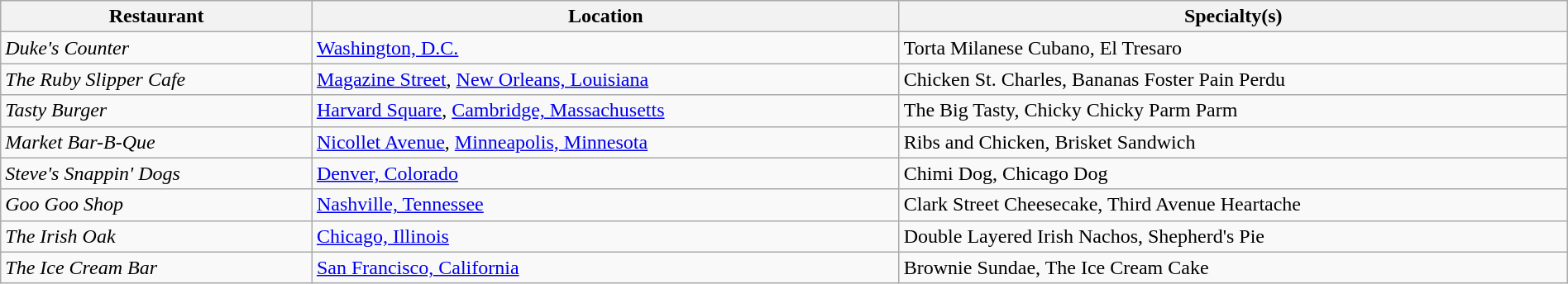<table class="wikitable" style="width:100%;">
<tr>
<th>Restaurant</th>
<th>Location</th>
<th>Specialty(s)</th>
</tr>
<tr>
<td><em>Duke's Counter</em></td>
<td><a href='#'>Washington, D.C.</a></td>
<td>Torta Milanese Cubano, El Tresaro</td>
</tr>
<tr>
<td><em>The Ruby Slipper Cafe</em></td>
<td><a href='#'>Magazine Street</a>, <a href='#'>New Orleans, Louisiana</a></td>
<td>Chicken St. Charles, Bananas Foster Pain Perdu</td>
</tr>
<tr>
<td><em>Tasty Burger</em></td>
<td><a href='#'>Harvard Square</a>, <a href='#'>Cambridge, Massachusetts</a></td>
<td>The Big Tasty, Chicky Chicky Parm Parm</td>
</tr>
<tr>
<td><em>Market Bar-B-Que</em></td>
<td><a href='#'>Nicollet Avenue</a>, <a href='#'>Minneapolis, Minnesota</a></td>
<td>Ribs and Chicken, Brisket Sandwich</td>
</tr>
<tr>
<td><em>Steve's Snappin' Dogs</em></td>
<td><a href='#'>Denver, Colorado</a></td>
<td>Chimi Dog, Chicago Dog</td>
</tr>
<tr>
<td><em>Goo Goo Shop</em></td>
<td><a href='#'>Nashville, Tennessee</a></td>
<td>Clark Street Cheesecake, Third Avenue Heartache</td>
</tr>
<tr>
<td><em>The Irish Oak</em></td>
<td><a href='#'>Chicago, Illinois</a></td>
<td>Double Layered Irish Nachos, Shepherd's Pie</td>
</tr>
<tr>
<td><em>The Ice Cream Bar</em></td>
<td><a href='#'>San Francisco, California</a></td>
<td>Brownie Sundae, The Ice Cream Cake</td>
</tr>
</table>
